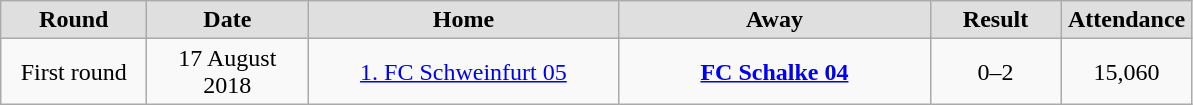<table class="wikitable">
<tr style="text-align:center; background:#dfdfdf;">
<td style="width:90px;"><strong>Round</strong></td>
<td style="width:100px;"><strong>Date</strong></td>
<td style="width:200px;"><strong>Home</strong></td>
<td style="width:200px;"><strong>Away</strong></td>
<td style="width:80px;"><strong>Result</strong></td>
<td style="width:80px;"><strong>Attendance</strong></td>
</tr>
<tr style="text-align:center;">
<td>First round</td>
<td>17 August 2018</td>
<td><a href='#'>1. FC Schweinfurt 05</a></td>
<td><strong><a href='#'>FC Schalke 04</a></strong></td>
<td>0–2</td>
<td>15,060</td>
</tr>
</table>
